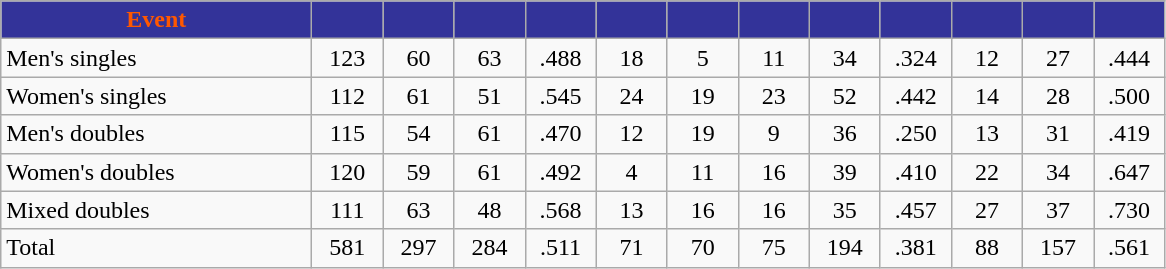<table class="wikitable" style="text-align:center">
<tr>
<th style="background:#333399; color:#FF5800" width="200px">Event</th>
<th style="background:#333399; color:#FF5800" width="40px"></th>
<th style="background:#333399; color:#FF5800" width="40px"></th>
<th style="background:#333399; color:#FF5800" width="40px"></th>
<th style="background:#333399; color:#FF5800" width="40px"></th>
<th style="background:#333399; color:#FF5800" width="40px"></th>
<th style="background:#333399; color:#FF5800" width="40px"></th>
<th style="background:#333399; color:#FF5800" width="40px"></th>
<th style="background:#333399; color:#FF5800" width="40px"></th>
<th style="background:#333399; color:#FF5800" width="40px"></th>
<th style="background:#333399; color:#FF5800" width="40px"></th>
<th style="background:#333399; color:#FF5800" width="40px"></th>
<th style="background:#333399; color:#FF5800" width="40px"></th>
</tr>
<tr>
<td style="text-align:left">Men's singles</td>
<td>123</td>
<td>60</td>
<td>63</td>
<td>.488</td>
<td>18</td>
<td>5</td>
<td>11</td>
<td>34</td>
<td>.324</td>
<td>12</td>
<td>27</td>
<td>.444</td>
</tr>
<tr>
<td style="text-align:left">Women's singles</td>
<td>112</td>
<td>61</td>
<td>51</td>
<td>.545</td>
<td>24</td>
<td>19</td>
<td>23</td>
<td>52</td>
<td>.442</td>
<td>14</td>
<td>28</td>
<td>.500</td>
</tr>
<tr>
<td style="text-align:left">Men's doubles</td>
<td>115</td>
<td>54</td>
<td>61</td>
<td>.470</td>
<td>12</td>
<td>19</td>
<td>9</td>
<td>36</td>
<td>.250</td>
<td>13</td>
<td>31</td>
<td>.419</td>
</tr>
<tr>
<td style="text-align:left">Women's doubles</td>
<td>120</td>
<td>59</td>
<td>61</td>
<td>.492</td>
<td>4</td>
<td>11</td>
<td>16</td>
<td>39</td>
<td>.410</td>
<td>22</td>
<td>34</td>
<td>.647</td>
</tr>
<tr>
<td style="text-align:left">Mixed doubles</td>
<td>111</td>
<td>63</td>
<td>48</td>
<td>.568</td>
<td>13</td>
<td>16</td>
<td>16</td>
<td>35</td>
<td>.457</td>
<td>27</td>
<td>37</td>
<td>.730</td>
</tr>
<tr>
<td style="text-align:left">Total</td>
<td>581</td>
<td>297</td>
<td>284</td>
<td>.511</td>
<td>71</td>
<td>70</td>
<td>75</td>
<td>194</td>
<td>.381</td>
<td>88</td>
<td>157</td>
<td>.561</td>
</tr>
</table>
